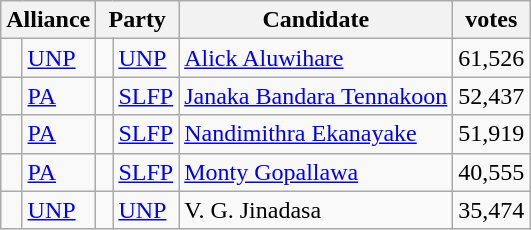<table class="wikitable sortable mw-collapsible">
<tr>
<th colspan="2">Alliance</th>
<th colspan="2">Party</th>
<th>Candidate</th>
<th>votes</th>
</tr>
<tr>
<td bgcolor=> </td>
<td align=left><a href='#'>UNP</a></td>
<td bgcolor=> </td>
<td align=left><a href='#'>UNP</a></td>
<td><a href='#'>Alick Aluwihare</a></td>
<td>61,526</td>
</tr>
<tr>
<td bgcolor=> </td>
<td align=left><a href='#'>PA</a></td>
<td bgcolor=> </td>
<td align=left><a href='#'>SLFP</a></td>
<td><a href='#'>Janaka Bandara Tennakoon</a></td>
<td>52,437</td>
</tr>
<tr>
<td bgcolor=> </td>
<td align=left><a href='#'>PA</a></td>
<td bgcolor=> </td>
<td align=left><a href='#'>SLFP</a></td>
<td><a href='#'>Nandimithra Ekanayake</a></td>
<td>51,919</td>
</tr>
<tr>
<td bgcolor=> </td>
<td align=left><a href='#'>PA</a></td>
<td bgcolor=> </td>
<td align=left><a href='#'>SLFP</a></td>
<td><a href='#'>Monty Gopallawa</a></td>
<td>40,555</td>
</tr>
<tr>
<td bgcolor=> </td>
<td align=left><a href='#'>UNP</a></td>
<td bgcolor=> </td>
<td align=left><a href='#'>UNP</a></td>
<td>V. G. Jinadasa</td>
<td>35,474</td>
</tr>
</table>
